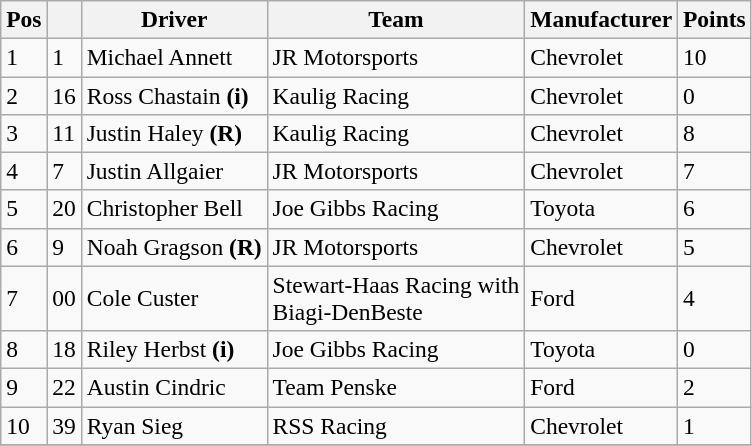<table class="wikitable" style="font-size:98%">
<tr>
<th>Pos</th>
<th></th>
<th>Driver</th>
<th>Team</th>
<th>Manufacturer</th>
<th>Points</th>
</tr>
<tr>
<td>1</td>
<td>1</td>
<td>Michael Annett</td>
<td>JR Motorsports</td>
<td>Chevrolet</td>
<td>10</td>
</tr>
<tr>
<td>2</td>
<td>16</td>
<td>Ross Chastain <strong>(i)</strong></td>
<td>Kaulig Racing</td>
<td>Chevrolet</td>
<td>0</td>
</tr>
<tr>
<td>3</td>
<td>11</td>
<td>Justin Haley <strong>(R)</strong></td>
<td>Kaulig Racing</td>
<td>Chevrolet</td>
<td>8</td>
</tr>
<tr>
<td>4</td>
<td>7</td>
<td>Justin Allgaier</td>
<td>JR Motorsports</td>
<td>Chevrolet</td>
<td>7</td>
</tr>
<tr>
<td>5</td>
<td>20</td>
<td>Christopher Bell</td>
<td>Joe Gibbs Racing</td>
<td>Toyota</td>
<td>6</td>
</tr>
<tr>
<td>6</td>
<td>9</td>
<td>Noah Gragson <strong>(R)</strong></td>
<td>JR Motorsports</td>
<td>Chevrolet</td>
<td>5</td>
</tr>
<tr>
<td>7</td>
<td>00</td>
<td>Cole Custer</td>
<td>Stewart-Haas Racing with<br>Biagi-DenBeste</td>
<td>Ford</td>
<td>4</td>
</tr>
<tr>
<td>8</td>
<td>18</td>
<td>Riley Herbst <strong>(i)</strong></td>
<td>Joe Gibbs Racing</td>
<td>Toyota</td>
<td>0</td>
</tr>
<tr>
<td>9</td>
<td>22</td>
<td>Austin Cindric</td>
<td>Team Penske</td>
<td>Ford</td>
<td>2</td>
</tr>
<tr>
<td>10</td>
<td>39</td>
<td>Ryan Sieg</td>
<td>RSS Racing</td>
<td>Chevrolet</td>
<td>1</td>
</tr>
<tr>
</tr>
</table>
